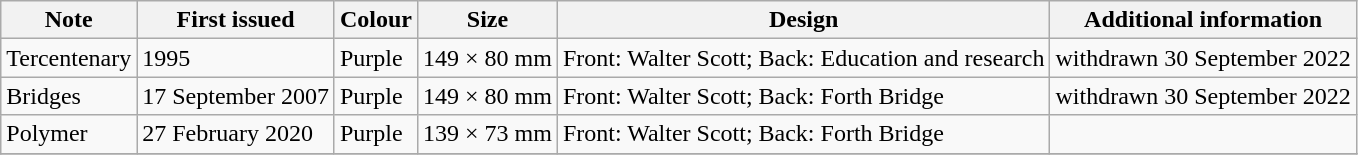<table class="wikitable">
<tr>
<th>Note</th>
<th>First issued</th>
<th>Colour</th>
<th>Size</th>
<th>Design</th>
<th>Additional information</th>
</tr>
<tr>
<td>Tercentenary</td>
<td>1995</td>
<td>Purple</td>
<td>149 × 80 mm</td>
<td>Front: Walter Scott; Back: Education and research</td>
<td>withdrawn 30 September 2022</td>
</tr>
<tr>
<td>Bridges</td>
<td>17 September 2007</td>
<td>Purple</td>
<td>149 × 80 mm</td>
<td>Front: Walter Scott; Back: Forth Bridge</td>
<td>withdrawn 30 September 2022</td>
</tr>
<tr>
<td>Polymer</td>
<td>27 February 2020</td>
<td>Purple</td>
<td>139 × 73 mm</td>
<td>Front: Walter Scott; Back: Forth Bridge</td>
<td></td>
</tr>
<tr>
</tr>
</table>
